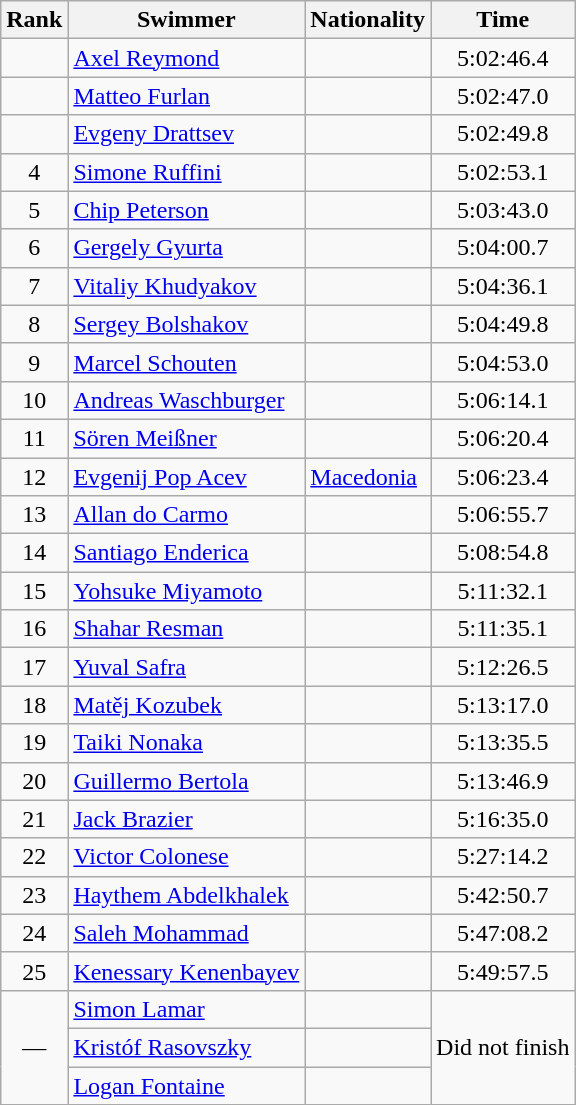<table class="wikitable sortable" border="1" style="text-align:center">
<tr>
<th>Rank</th>
<th>Swimmer</th>
<th>Nationality</th>
<th>Time</th>
</tr>
<tr>
<td></td>
<td align=left><a href='#'>Axel Reymond</a></td>
<td align=left></td>
<td>5:02:46.4</td>
</tr>
<tr>
<td></td>
<td align=left><a href='#'>Matteo Furlan</a></td>
<td align=left></td>
<td>5:02:47.0</td>
</tr>
<tr>
<td></td>
<td align=left><a href='#'>Evgeny Drattsev</a></td>
<td align=left></td>
<td>5:02:49.8</td>
</tr>
<tr>
<td>4</td>
<td align=left><a href='#'>Simone Ruffini</a></td>
<td align=left></td>
<td>5:02:53.1</td>
</tr>
<tr>
<td>5</td>
<td align=left><a href='#'>Chip Peterson</a></td>
<td align=left></td>
<td>5:03:43.0</td>
</tr>
<tr>
<td>6</td>
<td align=left><a href='#'>Gergely Gyurta</a></td>
<td align=left></td>
<td>5:04:00.7</td>
</tr>
<tr>
<td>7</td>
<td align=left><a href='#'>Vitaliy Khudyakov</a></td>
<td align=left></td>
<td>5:04:36.1</td>
</tr>
<tr>
<td>8</td>
<td align=left><a href='#'>Sergey Bolshakov</a></td>
<td align=left></td>
<td>5:04:49.8</td>
</tr>
<tr>
<td>9</td>
<td align=left><a href='#'>Marcel Schouten</a></td>
<td align=left></td>
<td>5:04:53.0</td>
</tr>
<tr>
<td>10</td>
<td align=left><a href='#'>Andreas Waschburger</a></td>
<td align=left></td>
<td>5:06:14.1</td>
</tr>
<tr>
<td>11</td>
<td align=left><a href='#'>Sören Meißner</a></td>
<td align=left></td>
<td>5:06:20.4</td>
</tr>
<tr>
<td>12</td>
<td align=left><a href='#'>Evgenij Pop Acev</a></td>
<td align=left> <a href='#'>Macedonia</a></td>
<td>5:06:23.4</td>
</tr>
<tr>
<td>13</td>
<td align=left><a href='#'>Allan do Carmo</a></td>
<td align=left></td>
<td>5:06:55.7</td>
</tr>
<tr>
<td>14</td>
<td align=left><a href='#'>Santiago Enderica</a></td>
<td align=left></td>
<td>5:08:54.8</td>
</tr>
<tr>
<td>15</td>
<td align=left><a href='#'>Yohsuke Miyamoto</a></td>
<td align=left></td>
<td>5:11:32.1</td>
</tr>
<tr>
<td>16</td>
<td align=left><a href='#'>Shahar Resman</a></td>
<td align=left></td>
<td>5:11:35.1</td>
</tr>
<tr>
<td>17</td>
<td align=left><a href='#'>Yuval Safra</a></td>
<td align=left></td>
<td>5:12:26.5</td>
</tr>
<tr>
<td>18</td>
<td align=left><a href='#'>Matěj Kozubek</a></td>
<td align=left></td>
<td>5:13:17.0</td>
</tr>
<tr>
<td>19</td>
<td align=left><a href='#'>Taiki Nonaka</a></td>
<td align=left></td>
<td>5:13:35.5</td>
</tr>
<tr>
<td>20</td>
<td align=left><a href='#'>Guillermo Bertola</a></td>
<td align=left></td>
<td>5:13:46.9</td>
</tr>
<tr>
<td>21</td>
<td align=left><a href='#'>Jack Brazier</a></td>
<td align=left></td>
<td>5:16:35.0</td>
</tr>
<tr>
<td>22</td>
<td align=left><a href='#'>Victor Colonese</a></td>
<td align=left></td>
<td>5:27:14.2</td>
</tr>
<tr>
<td>23</td>
<td align=left><a href='#'>Haythem Abdelkhalek</a></td>
<td align=left></td>
<td>5:42:50.7</td>
</tr>
<tr>
<td>24</td>
<td align=left><a href='#'>Saleh Mohammad</a></td>
<td align=left></td>
<td>5:47:08.2</td>
</tr>
<tr>
<td>25</td>
<td align=left><a href='#'>Kenessary Kenenbayev</a></td>
<td align=left></td>
<td>5:49:57.5</td>
</tr>
<tr>
<td rowspan=3>—</td>
<td align=left><a href='#'>Simon Lamar</a></td>
<td align=left></td>
<td rowspan=3>Did not finish</td>
</tr>
<tr>
<td align=left><a href='#'>Kristóf Rasovszky</a></td>
<td align=left></td>
</tr>
<tr>
<td align=left><a href='#'>Logan Fontaine</a></td>
<td align=left></td>
</tr>
</table>
